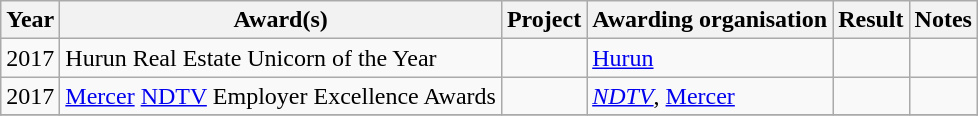<table class="wikitable">
<tr>
<th>Year</th>
<th>Award(s)</th>
<th>Project</th>
<th>Awarding organisation</th>
<th>Result</th>
<th>Notes</th>
</tr>
<tr>
<td>2017</td>
<td>Hurun Real Estate Unicorn of the Year</td>
<td></td>
<td><a href='#'>Hurun</a></td>
<td></td>
<td></td>
</tr>
<tr>
<td>2017</td>
<td><a href='#'>Mercer</a> <a href='#'>NDTV</a> Employer Excellence Awards</td>
<td></td>
<td><em><a href='#'>NDTV</a></em>, <a href='#'>Mercer</a></td>
<td></td>
<td></td>
</tr>
<tr>
</tr>
</table>
